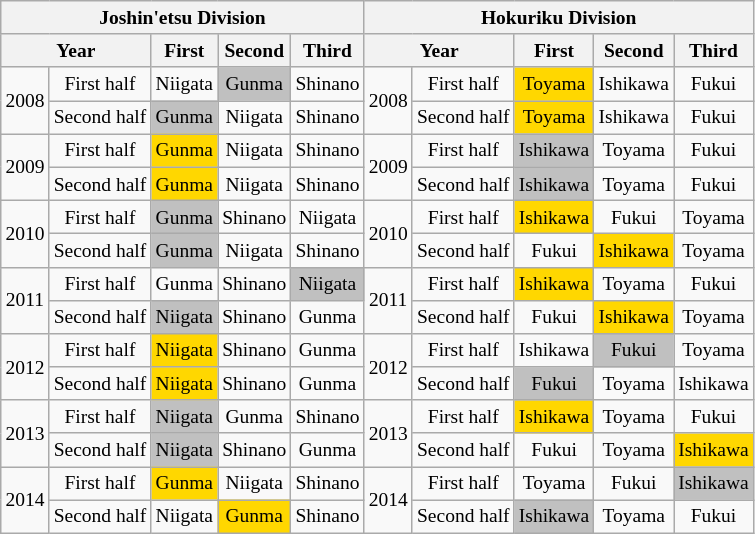<table class="wikitable" style="text-align:center; font-size:small">
<tr>
<th colspan="5">Joshin'etsu Division</th>
<th colspan="5">Hokuriku Division</th>
</tr>
<tr>
<th colspan="2">Year</th>
<th>First</th>
<th>Second</th>
<th>Third</th>
<th colspan="2">Year</th>
<th>First</th>
<th>Second</th>
<th>Third</th>
</tr>
<tr>
<td rowspan="2">2008</td>
<td>First half</td>
<td>Niigata</td>
<td bgcolor="silver">Gunma</td>
<td>Shinano</td>
<td rowspan="2">2008</td>
<td>First half</td>
<td bgcolor="gold">Toyama</td>
<td>Ishikawa</td>
<td>Fukui</td>
</tr>
<tr>
<td>Second half</td>
<td bgcolor="silver">Gunma</td>
<td>Niigata</td>
<td>Shinano</td>
<td>Second half</td>
<td bgcolor="gold">Toyama</td>
<td>Ishikawa</td>
<td>Fukui</td>
</tr>
<tr>
<td rowspan="2">2009</td>
<td>First half</td>
<td bgcolor="gold">Gunma</td>
<td>Niigata</td>
<td>Shinano</td>
<td rowspan="2">2009</td>
<td>First half</td>
<td bgcolor="silver">Ishikawa</td>
<td>Toyama</td>
<td>Fukui</td>
</tr>
<tr>
<td>Second half</td>
<td bgcolor="gold">Gunma</td>
<td>Niigata</td>
<td>Shinano</td>
<td>Second half</td>
<td bgcolor="silver">Ishikawa</td>
<td>Toyama</td>
<td>Fukui</td>
</tr>
<tr>
<td rowspan="2">2010</td>
<td>First half</td>
<td bgcolor="silver">Gunma</td>
<td>Shinano</td>
<td>Niigata</td>
<td rowspan="2">2010</td>
<td>First half</td>
<td bgcolor="gold">Ishikawa</td>
<td>Fukui</td>
<td>Toyama</td>
</tr>
<tr>
<td>Second half</td>
<td bgcolor="silver">Gunma</td>
<td>Niigata</td>
<td>Shinano</td>
<td>Second half</td>
<td>Fukui</td>
<td bgcolor="gold">Ishikawa</td>
<td>Toyama</td>
</tr>
<tr>
<td rowspan="2">2011</td>
<td>First half</td>
<td>Gunma</td>
<td>Shinano</td>
<td bgcolor="silver">Niigata</td>
<td rowspan="2">2011</td>
<td>First half</td>
<td bgcolor="gold">Ishikawa</td>
<td>Toyama</td>
<td>Fukui</td>
</tr>
<tr>
<td>Second half</td>
<td bgcolor="silver">Niigata</td>
<td>Shinano</td>
<td>Gunma</td>
<td>Second half</td>
<td>Fukui</td>
<td bgcolor="gold">Ishikawa</td>
<td>Toyama</td>
</tr>
<tr>
<td rowspan="2">2012</td>
<td>First half</td>
<td bgcolor="gold">Niigata</td>
<td>Shinano</td>
<td>Gunma</td>
<td rowspan="2">2012</td>
<td>First half</td>
<td>Ishikawa</td>
<td bgcolor="silver">Fukui</td>
<td>Toyama</td>
</tr>
<tr>
<td>Second half</td>
<td bgcolor="gold">Niigata</td>
<td>Shinano</td>
<td>Gunma</td>
<td>Second half</td>
<td bgcolor="silver">Fukui</td>
<td>Toyama</td>
<td>Ishikawa</td>
</tr>
<tr>
<td rowspan="2">2013</td>
<td>First half</td>
<td bgcolor="silver">Niigata</td>
<td>Gunma</td>
<td>Shinano</td>
<td rowspan="2">2013</td>
<td>First half</td>
<td bgcolor="gold">Ishikawa</td>
<td>Toyama</td>
<td>Fukui</td>
</tr>
<tr>
<td>Second half</td>
<td bgcolor="silver">Niigata</td>
<td>Shinano</td>
<td>Gunma</td>
<td>Second half</td>
<td>Fukui</td>
<td>Toyama</td>
<td bgcolor="gold">Ishikawa</td>
</tr>
<tr>
<td rowspan="2">2014</td>
<td>First half</td>
<td bgcolor="gold">Gunma</td>
<td>Niigata</td>
<td>Shinano</td>
<td rowspan="2">2014</td>
<td>First half</td>
<td>Toyama</td>
<td>Fukui</td>
<td bgcolor="silver">Ishikawa</td>
</tr>
<tr>
<td>Second half</td>
<td>Niigata</td>
<td bgcolor="gold">Gunma</td>
<td>Shinano</td>
<td>Second half</td>
<td bgcolor="silver">Ishikawa</td>
<td>Toyama</td>
<td>Fukui</td>
</tr>
</table>
